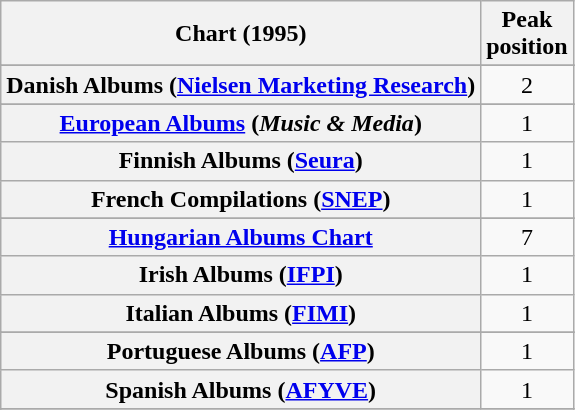<table class="wikitable sortable plainrowheaders" style="text-align:center">
<tr>
<th>Chart (1995)</th>
<th>Peak<br>position</th>
</tr>
<tr>
</tr>
<tr>
</tr>
<tr>
</tr>
<tr>
</tr>
<tr>
</tr>
<tr>
<th scope="row">Danish Albums (<a href='#'>Nielsen Marketing Research</a>)</th>
<td style="text-align:center;">2</td>
</tr>
<tr>
</tr>
<tr>
<th scope="row"><a href='#'>European Albums</a> (<em>Music & Media</em>)</th>
<td style="text-align:center;">1</td>
</tr>
<tr>
<th scope="row">Finnish Albums (<a href='#'>Seura</a>)</th>
<td style="text-align:center;">1</td>
</tr>
<tr>
<th scope="row">French Compilations (<a href='#'>SNEP</a>)</th>
<td style="text-align:center;">1</td>
</tr>
<tr>
</tr>
<tr>
<th scope="row"><a href='#'>Hungarian Albums Chart</a></th>
<td style="text-align:center;">7</td>
</tr>
<tr>
<th scope="row">Irish Albums (<a href='#'>IFPI</a>)</th>
<td style="text-align:center;">1</td>
</tr>
<tr>
<th scope="row">Italian Albums (<a href='#'>FIMI</a>)</th>
<td>1</td>
</tr>
<tr>
</tr>
<tr>
</tr>
<tr>
<th scope="row">Portuguese Albums (<a href='#'>AFP</a>)</th>
<td style="text-align:center;">1</td>
</tr>
<tr>
<th scope="row">Spanish Albums (<a href='#'>AFYVE</a>)</th>
<td style="text-align:center;">1</td>
</tr>
<tr>
</tr>
<tr>
</tr>
<tr>
</tr>
<tr>
</tr>
</table>
